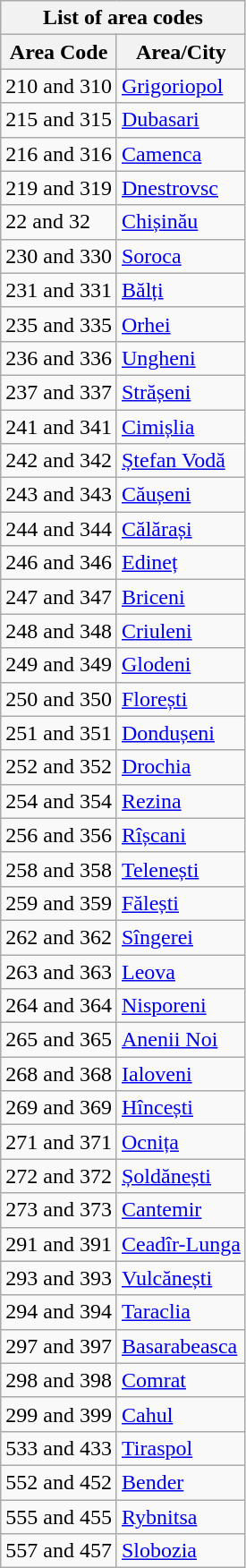<table class="wikitable" border=1>
<tr>
<th colspan="2">List of area codes</th>
</tr>
<tr>
<th>Area Code</th>
<th>Area/City</th>
</tr>
<tr>
<td>210 and 310</td>
<td><a href='#'>Grigoriopol</a></td>
</tr>
<tr>
<td>215 and 315</td>
<td><a href='#'>Dubasari</a></td>
</tr>
<tr>
<td>216 and 316</td>
<td><a href='#'>Camenca</a></td>
</tr>
<tr>
<td>219 and 319</td>
<td><a href='#'>Dnestrovsc</a></td>
</tr>
<tr>
<td>22 and 32</td>
<td><a href='#'>Chișinău</a></td>
</tr>
<tr>
<td>230 and 330</td>
<td><a href='#'>Soroca</a></td>
</tr>
<tr>
<td>231 and 331</td>
<td><a href='#'>Bălți</a></td>
</tr>
<tr>
<td>235 and 335</td>
<td><a href='#'>Orhei</a></td>
</tr>
<tr>
<td>236 and 336</td>
<td><a href='#'>Ungheni</a></td>
</tr>
<tr>
<td>237 and 337</td>
<td><a href='#'>Strășeni</a></td>
</tr>
<tr>
<td>241 and 341</td>
<td><a href='#'>Cimișlia</a></td>
</tr>
<tr>
<td>242 and 342</td>
<td><a href='#'>Ștefan Vodă</a></td>
</tr>
<tr>
<td>243 and 343</td>
<td><a href='#'>Căușeni</a></td>
</tr>
<tr>
<td>244 and 344</td>
<td><a href='#'>Călărași</a></td>
</tr>
<tr>
<td>246 and 346</td>
<td><a href='#'>Edineț</a></td>
</tr>
<tr>
<td>247 and 347</td>
<td><a href='#'>Briceni</a></td>
</tr>
<tr>
<td>248 and 348</td>
<td><a href='#'>Criuleni</a></td>
</tr>
<tr>
<td>249 and 349</td>
<td><a href='#'>Glodeni</a></td>
</tr>
<tr>
<td>250 and 350</td>
<td><a href='#'>Florești</a></td>
</tr>
<tr>
<td>251 and 351</td>
<td><a href='#'>Dondușeni</a></td>
</tr>
<tr>
<td>252 and 352</td>
<td><a href='#'>Drochia</a></td>
</tr>
<tr>
<td>254 and 354</td>
<td><a href='#'>Rezina</a></td>
</tr>
<tr>
<td>256 and 356</td>
<td><a href='#'>Rîșcani</a></td>
</tr>
<tr>
<td>258 and 358</td>
<td><a href='#'>Telenești</a></td>
</tr>
<tr>
<td>259 and 359</td>
<td><a href='#'>Fălești</a></td>
</tr>
<tr>
<td>262 and 362</td>
<td><a href='#'>Sîngerei</a></td>
</tr>
<tr>
<td>263 and 363</td>
<td><a href='#'>Leova</a></td>
</tr>
<tr>
<td>264 and 364</td>
<td><a href='#'>Nisporeni</a></td>
</tr>
<tr>
<td>265 and 365</td>
<td><a href='#'>Anenii Noi</a></td>
</tr>
<tr>
<td>268 and 368</td>
<td><a href='#'>Ialoveni</a></td>
</tr>
<tr>
<td>269 and 369</td>
<td><a href='#'>Hîncești</a></td>
</tr>
<tr>
<td>271 and 371</td>
<td><a href='#'>Ocnița</a></td>
</tr>
<tr>
<td>272 and 372</td>
<td><a href='#'>Șoldănești</a></td>
</tr>
<tr>
<td>273 and 373</td>
<td><a href='#'>Cantemir</a></td>
</tr>
<tr>
<td>291 and 391</td>
<td><a href='#'>Ceadîr-Lunga</a></td>
</tr>
<tr>
<td>293 and 393</td>
<td><a href='#'>Vulcănești</a></td>
</tr>
<tr>
<td>294 and 394</td>
<td><a href='#'>Taraclia</a></td>
</tr>
<tr>
<td>297 and 397</td>
<td><a href='#'>Basarabeasca</a></td>
</tr>
<tr>
<td>298 and 398</td>
<td><a href='#'>Comrat</a></td>
</tr>
<tr>
<td>299 and 399</td>
<td><a href='#'>Cahul</a></td>
</tr>
<tr>
<td>533 and 433</td>
<td><a href='#'>Tiraspol</a></td>
</tr>
<tr>
<td>552 and 452</td>
<td><a href='#'>Bender</a></td>
</tr>
<tr>
<td>555 and 455</td>
<td><a href='#'>Rybnitsa</a></td>
</tr>
<tr>
<td>557 and 457</td>
<td><a href='#'>Slobozia</a></td>
</tr>
</table>
